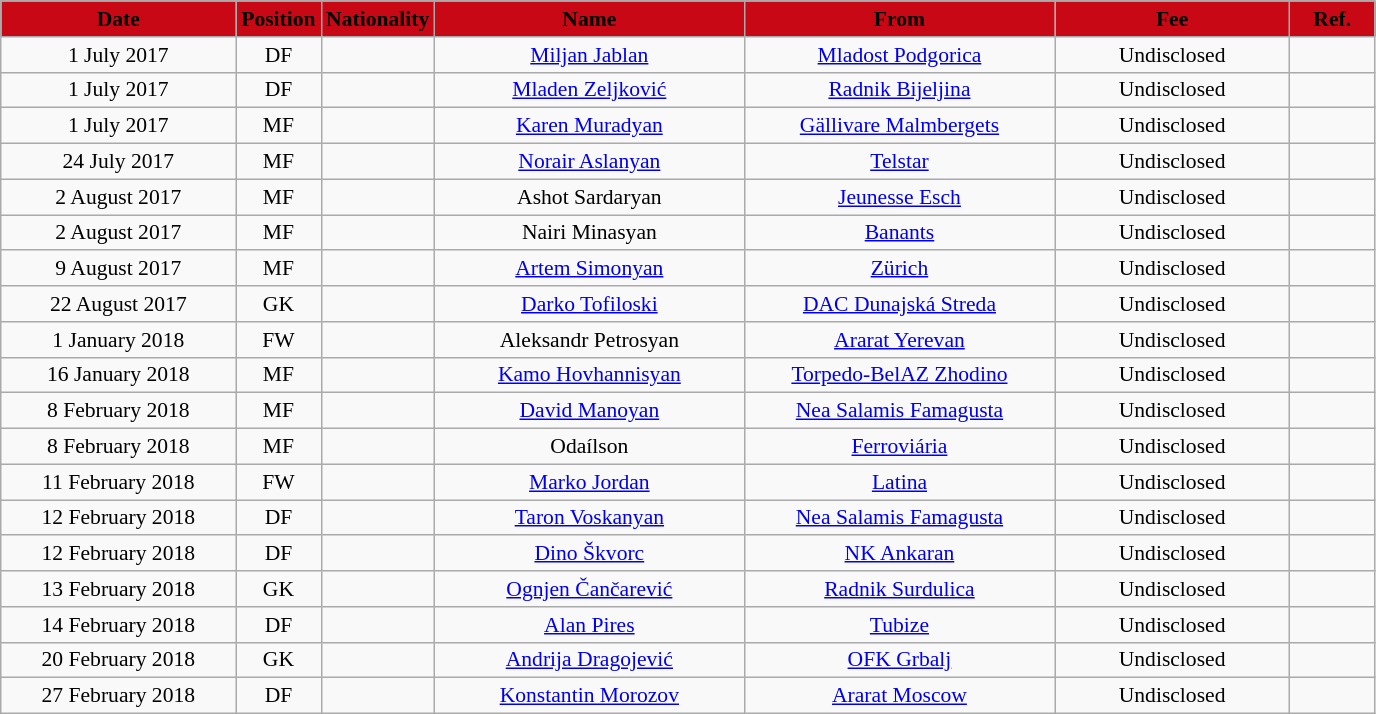<table class="wikitable"  style="text-align:center; font-size:90%; ">
<tr>
<th style="background:#C80815; color:black; width:150px;">Date</th>
<th style="background:#C80815; color:black; width:50px;">Position</th>
<th style="background:#C80815; color:black; width:50px;">Nationality</th>
<th style="background:#C80815; color:black; width:200px;">Name</th>
<th style="background:#C80815; color:black; width:200px;">From</th>
<th style="background:#C80815; color:black; width:150px;">Fee</th>
<th style="background:#C80815; color:black; width:50px;">Ref.</th>
</tr>
<tr>
<td>1 July 2017</td>
<td>DF</td>
<td></td>
<td><a href='#'>Miljan Jablan</a></td>
<td><a href='#'>Mladost Podgorica</a></td>
<td>Undisclosed</td>
<td></td>
</tr>
<tr>
<td>1 July 2017</td>
<td>DF</td>
<td></td>
<td><a href='#'>Mladen Zeljković</a></td>
<td><a href='#'>Radnik Bijeljina</a></td>
<td>Undisclosed</td>
<td></td>
</tr>
<tr>
<td>1 July 2017</td>
<td>MF</td>
<td></td>
<td><a href='#'>Karen Muradyan</a></td>
<td><a href='#'>Gällivare Malmbergets</a></td>
<td>Undisclosed</td>
<td></td>
</tr>
<tr>
<td>24 July 2017</td>
<td>MF</td>
<td></td>
<td><a href='#'>Norair Aslanyan</a></td>
<td><a href='#'>Telstar</a></td>
<td>Undisclosed</td>
<td></td>
</tr>
<tr>
<td>2 August 2017</td>
<td>MF</td>
<td></td>
<td>Ashot Sardaryan</td>
<td><a href='#'>Jeunesse Esch</a></td>
<td>Undisclosed</td>
<td></td>
</tr>
<tr>
<td>2 August 2017</td>
<td>MF</td>
<td></td>
<td>Nairi Minasyan</td>
<td><a href='#'>Banants</a></td>
<td>Undisclosed</td>
<td></td>
</tr>
<tr>
<td>9 August 2017</td>
<td>MF</td>
<td></td>
<td><a href='#'>Artem Simonyan</a></td>
<td><a href='#'>Zürich</a></td>
<td>Undisclosed</td>
<td></td>
</tr>
<tr>
<td>22 August 2017</td>
<td>GK</td>
<td></td>
<td><a href='#'>Darko Tofiloski</a></td>
<td><a href='#'>DAC Dunajská Streda</a></td>
<td>Undisclosed</td>
<td></td>
</tr>
<tr>
<td>1 January 2018</td>
<td>FW</td>
<td></td>
<td>Aleksandr Petrosyan</td>
<td><a href='#'>Ararat Yerevan</a></td>
<td>Undisclosed</td>
<td></td>
</tr>
<tr>
<td>16 January 2018</td>
<td>MF</td>
<td></td>
<td><a href='#'>Kamo Hovhannisyan</a></td>
<td><a href='#'>Torpedo-BelAZ Zhodino</a></td>
<td>Undisclosed</td>
<td></td>
</tr>
<tr>
<td>8 February 2018</td>
<td>MF</td>
<td></td>
<td><a href='#'>David Manoyan</a></td>
<td><a href='#'>Nea Salamis Famagusta</a></td>
<td>Undisclosed</td>
<td></td>
</tr>
<tr>
<td>8 February 2018</td>
<td>MF</td>
<td></td>
<td>Odaílson</td>
<td><a href='#'>Ferroviária</a></td>
<td>Undisclosed</td>
<td></td>
</tr>
<tr>
<td>11 February 2018</td>
<td>FW</td>
<td></td>
<td><a href='#'>Marko Jordan</a></td>
<td><a href='#'>Latina</a></td>
<td>Undisclosed</td>
<td></td>
</tr>
<tr>
<td>12 February 2018</td>
<td>DF</td>
<td></td>
<td><a href='#'>Taron Voskanyan</a></td>
<td><a href='#'>Nea Salamis Famagusta</a></td>
<td>Undisclosed</td>
<td></td>
</tr>
<tr>
<td>12 February 2018</td>
<td>DF</td>
<td></td>
<td><a href='#'>Dino Škvorc</a></td>
<td><a href='#'>NK Ankaran</a></td>
<td>Undisclosed</td>
<td></td>
</tr>
<tr>
<td>13 February 2018</td>
<td>GK</td>
<td></td>
<td><a href='#'>Ognjen Čančarević</a></td>
<td><a href='#'>Radnik Surdulica</a></td>
<td>Undisclosed</td>
<td></td>
</tr>
<tr>
<td>14 February 2018</td>
<td>DF</td>
<td></td>
<td><a href='#'>Alan Pires</a></td>
<td><a href='#'>Tubize</a></td>
<td>Undisclosed</td>
<td></td>
</tr>
<tr>
<td>20 February 2018</td>
<td>GK</td>
<td></td>
<td><a href='#'>Andrija Dragojević</a></td>
<td><a href='#'>OFK Grbalj</a></td>
<td>Undisclosed</td>
<td></td>
</tr>
<tr>
<td>27 February 2018</td>
<td>DF</td>
<td></td>
<td><a href='#'>Konstantin Morozov</a></td>
<td><a href='#'>Ararat Moscow</a></td>
<td>Undisclosed</td>
<td></td>
</tr>
</table>
